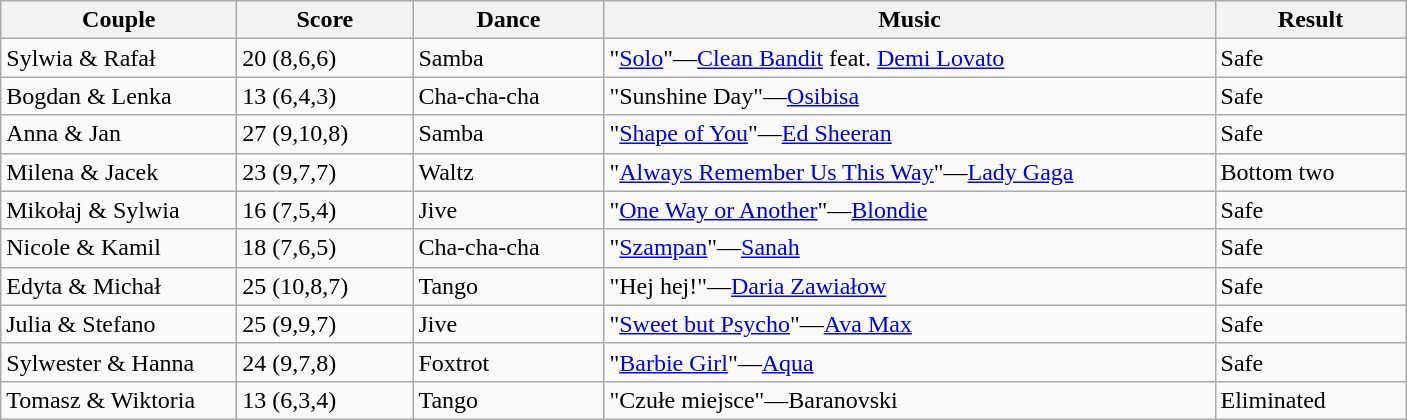<table class="wikitable">
<tr>
<th style="width:150px;">Couple</th>
<th style="width:110px;">Score</th>
<th style="width:120px;">Dance</th>
<th style="width:400px;">Music</th>
<th style="width:120px;">Result</th>
</tr>
<tr>
<td>Sylwia & Rafał</td>
<td>20 (8,6,6)</td>
<td>Samba</td>
<td>"<a href='#'>Solo</a>"—<a href='#'>Clean Bandit</a> feat. <a href='#'>Demi Lovato</a></td>
<td>Safe</td>
</tr>
<tr>
<td>Bogdan & Lenka</td>
<td>13 (6,4,3)</td>
<td>Cha-cha-cha</td>
<td>"Sunshine Day"—<a href='#'>Osibisa</a></td>
<td>Safe</td>
</tr>
<tr>
<td>Anna & Jan</td>
<td>27 (9,10,8)</td>
<td>Samba</td>
<td>"<a href='#'>Shape of You</a>"—<a href='#'>Ed Sheeran</a></td>
<td>Safe</td>
</tr>
<tr>
<td>Milena & Jacek</td>
<td>23 (9,7,7)</td>
<td>Waltz</td>
<td>"<a href='#'>Always Remember Us This Way</a>"—<a href='#'>Lady Gaga</a></td>
<td>Bottom two</td>
</tr>
<tr>
<td>Mikołaj & Sylwia</td>
<td>16 (7,5,4)</td>
<td>Jive</td>
<td>"<a href='#'>One Way or Another</a>"—<a href='#'>Blondie</a></td>
<td>Safe</td>
</tr>
<tr>
<td>Nicole & Kamil</td>
<td>18 (7,6,5)</td>
<td>Cha-cha-cha</td>
<td>"<a href='#'>Szampan</a>"—<a href='#'>Sanah</a></td>
<td>Safe</td>
</tr>
<tr>
<td>Edyta & Michał</td>
<td>25 (10,8,7)</td>
<td>Tango</td>
<td>"Hej hej!"—<a href='#'>Daria Zawiałow</a></td>
<td>Safe</td>
</tr>
<tr>
<td>Julia & Stefano</td>
<td>25 (9,9,7)</td>
<td>Jive</td>
<td>"<a href='#'>Sweet but Psycho</a>"—<a href='#'>Ava Max</a></td>
<td>Safe</td>
</tr>
<tr>
<td>Sylwester & Hanna</td>
<td>24 (9,7,8)</td>
<td>Foxtrot</td>
<td>"<a href='#'>Barbie Girl</a>"—<a href='#'>Aqua</a></td>
<td>Safe</td>
</tr>
<tr>
<td>Tomasz & Wiktoria</td>
<td>13 (6,3,4)</td>
<td>Tango</td>
<td>"Czułe miejsce"—Baranovski</td>
<td>Eliminated</td>
</tr>
</table>
